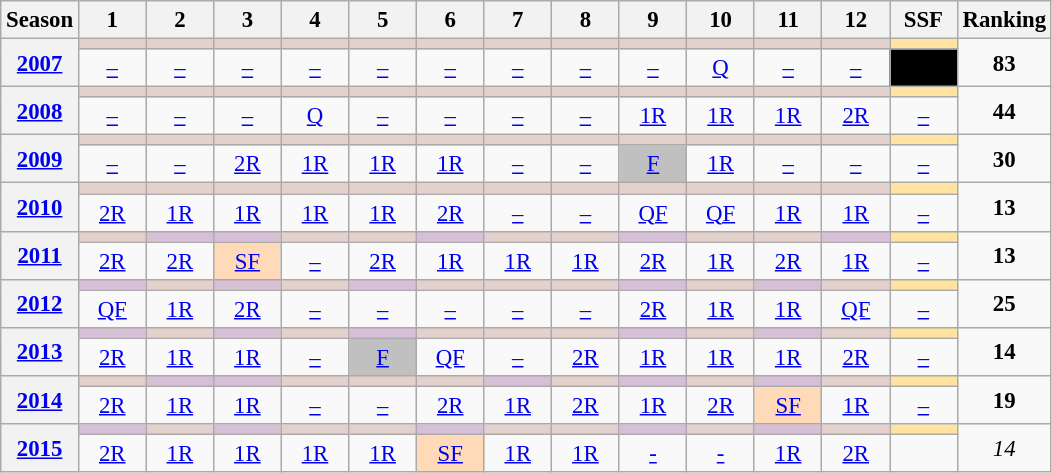<table class="wikitable" style="text-align:center; font-size:95%">
<tr class="hintergrundfarbe5">
<th>Season</th>
<th style="width:2.5em">1</th>
<th style="width:2.5em">2</th>
<th style="width:2.5em">3</th>
<th style="width:2.5em">4</th>
<th style="width:2.5em">5</th>
<th style="width:2.5em">6</th>
<th style="width:2.5em">7</th>
<th style="width:2.5em">8</th>
<th style="width:2.5em">9</th>
<th style="width:2.5em">10</th>
<th style="width:2.5em">11</th>
<th style="width:2.5em">12</th>
<th style="width:2.5em">SSF</th>
<th style="width:2.5em">Ranking</th>
</tr>
<tr>
<th rowspan="2"><a href='#'>2007</a></th>
<td bgcolor="E5D1CB"></td>
<td bgcolor="E5D1CB"></td>
<td bgcolor="E5D1CB"></td>
<td bgcolor="E5D1CB"></td>
<td bgcolor="E5D1CB"></td>
<td bgcolor="E5D1CB"></td>
<td bgcolor="E5D1CB"></td>
<td bgcolor="E5D1CB"></td>
<td bgcolor="E5D1CB"></td>
<td bgcolor="E5D1CB"></td>
<td bgcolor="E5D1CB"></td>
<td bgcolor="E5D1CB"></td>
<td bgcolor="FFE39E"></td>
<td rowspan=2><strong>83</strong></td>
</tr>
<tr>
<td><a href='#'>–</a></td>
<td><a href='#'>–</a></td>
<td><a href='#'>–</a></td>
<td><a href='#'>–</a></td>
<td><a href='#'>–</a></td>
<td><a href='#'>–</a></td>
<td><a href='#'>–</a></td>
<td><a href='#'>–</a></td>
<td><a href='#'>–</a></td>
<td><a href='#'>Q</a></td>
<td><a href='#'>–</a></td>
<td><a href='#'>–</a></td>
<td bgcolor="black"></td>
</tr>
<tr>
<th rowspan="2"><a href='#'>2008</a></th>
<td bgcolor="E5D1CB"></td>
<td bgcolor="E5D1CB"></td>
<td bgcolor="E5D1CB"></td>
<td bgcolor="E5D1CB"></td>
<td bgcolor="E5D1CB"></td>
<td bgcolor="E5D1CB"></td>
<td bgcolor="E5D1CB"></td>
<td bgcolor="E5D1CB"></td>
<td bgcolor="E5D1CB"></td>
<td bgcolor="E5D1CB"></td>
<td bgcolor="E5D1CB"></td>
<td bgcolor="E5D1CB"></td>
<td bgcolor="FFE39E"></td>
<td rowspan=2><strong>44</strong></td>
</tr>
<tr>
<td><a href='#'>–</a></td>
<td><a href='#'>–</a></td>
<td><a href='#'>–</a></td>
<td><a href='#'>Q</a></td>
<td><a href='#'>–</a></td>
<td><a href='#'>–</a></td>
<td><a href='#'>–</a></td>
<td><a href='#'>–</a></td>
<td><a href='#'>1R</a></td>
<td><a href='#'>1R</a></td>
<td><a href='#'>1R</a></td>
<td><a href='#'>2R</a></td>
<td><a href='#'>–</a></td>
</tr>
<tr>
<th rowspan="2"><a href='#'>2009</a></th>
<td bgcolor="E5D1CB"></td>
<td bgcolor="E5D1CB"></td>
<td bgcolor="E5D1CB"></td>
<td bgcolor="E5D1CB"></td>
<td bgcolor="E5D1CB"></td>
<td bgcolor="E5D1CB"></td>
<td bgcolor="E5D1CB"></td>
<td bgcolor="E5D1CB"></td>
<td bgcolor="E5D1CB"></td>
<td bgcolor="E5D1CB"></td>
<td bgcolor="E5D1CB"></td>
<td bgcolor="E5D1CB"></td>
<td bgcolor="FFE39E"></td>
<td rowspan=2><strong>30</strong></td>
</tr>
<tr>
<td><a href='#'>–</a></td>
<td><a href='#'>–</a></td>
<td><a href='#'>2R</a></td>
<td><a href='#'>1R</a></td>
<td><a href='#'>1R</a></td>
<td><a href='#'>1R</a></td>
<td><a href='#'>–</a></td>
<td><a href='#'>–</a></td>
<td bgcolor="C0C0C0"><a href='#'>F</a></td>
<td><a href='#'>1R</a></td>
<td><a href='#'>–</a></td>
<td><a href='#'>–</a></td>
<td><a href='#'>–</a></td>
</tr>
<tr>
<th rowspan="2"><a href='#'>2010</a></th>
<td bgcolor="E5D1CB"></td>
<td bgcolor="E5D1CB"></td>
<td bgcolor="E5D1CB"></td>
<td bgcolor="E5D1CB"></td>
<td bgcolor="E5D1CB"></td>
<td bgcolor="E5D1CB"></td>
<td bgcolor="E5D1CB"></td>
<td bgcolor="E5D1CB"></td>
<td bgcolor="E5D1CB"></td>
<td bgcolor="E5D1CB"></td>
<td bgcolor="E5D1CB"></td>
<td bgcolor="E5D1CB"></td>
<td bgcolor="FFE39E"></td>
<td rowspan=2><strong>13</strong></td>
</tr>
<tr>
<td><a href='#'>2R</a></td>
<td><a href='#'>1R</a></td>
<td><a href='#'>1R</a></td>
<td><a href='#'>1R</a></td>
<td><a href='#'>1R</a></td>
<td><a href='#'>2R</a></td>
<td><a href='#'>–</a></td>
<td><a href='#'>–</a></td>
<td><a href='#'>QF</a></td>
<td><a href='#'>QF</a></td>
<td><a href='#'>1R</a></td>
<td><a href='#'>1R</a></td>
<td><a href='#'>–</a></td>
</tr>
<tr>
<th rowspan="2"><a href='#'>2011</a></th>
<td bgcolor="E5D1CB"></td>
<td bgcolor="D8BFD8"></td>
<td bgcolor="D8BFD8"></td>
<td bgcolor="E5D1CB"></td>
<td bgcolor="E5D1CB"></td>
<td bgcolor="D8BFD8"></td>
<td bgcolor="E5D1CB"></td>
<td bgcolor="E5D1CB"></td>
<td bgcolor="D8BFD8"></td>
<td bgcolor="E5D1CB"></td>
<td bgcolor="E5D1CB"></td>
<td bgcolor="D8BFD8"></td>
<td bgcolor="FFE39E"></td>
<td rowspan=2><strong>13</strong></td>
</tr>
<tr>
<td><a href='#'>2R</a></td>
<td><a href='#'>2R</a></td>
<td bgcolor="#FFDAB9"><a href='#'>SF</a></td>
<td><a href='#'>–</a></td>
<td><a href='#'>2R</a></td>
<td><a href='#'>1R</a></td>
<td><a href='#'>1R</a></td>
<td><a href='#'>1R</a></td>
<td><a href='#'>2R</a></td>
<td><a href='#'>1R</a></td>
<td><a href='#'>2R</a></td>
<td><a href='#'>1R</a></td>
<td><a href='#'>–</a></td>
</tr>
<tr>
<th rowspan="2"><a href='#'>2012</a></th>
<td bgcolor="D8BFD8"></td>
<td bgcolor="E5D1CB"></td>
<td bgcolor="D8BFD8"></td>
<td bgcolor="E5D1CB"></td>
<td bgcolor="D8BFD8"></td>
<td bgcolor="E5D1CB"></td>
<td bgcolor="E5D1CB"></td>
<td bgcolor="E5D1CB"></td>
<td bgcolor="D8BFD8"></td>
<td bgcolor="E5D1CB"></td>
<td bgcolor="D8BFD8"></td>
<td bgcolor="E5D1CB"></td>
<td bgcolor="FFE39E"></td>
<td rowspan=2><strong>25</strong></td>
</tr>
<tr>
<td><a href='#'>QF</a></td>
<td><a href='#'>1R</a></td>
<td><a href='#'>2R</a></td>
<td><a href='#'>–</a></td>
<td><a href='#'>–</a></td>
<td><a href='#'>–</a></td>
<td><a href='#'>–</a></td>
<td><a href='#'>–</a></td>
<td><a href='#'>2R</a></td>
<td><a href='#'>1R</a></td>
<td><a href='#'>1R</a></td>
<td><a href='#'>QF</a></td>
<td><a href='#'>–</a></td>
</tr>
<tr>
<th rowspan="2"><a href='#'>2013</a></th>
<td bgcolor="D8BFD8"></td>
<td bgcolor="E5D1CB"></td>
<td bgcolor="D8BFD8"></td>
<td bgcolor="E5D1CB"></td>
<td bgcolor="D8BFD8"></td>
<td bgcolor="E5D1CB"></td>
<td bgcolor="E5D1CB"></td>
<td bgcolor="E5D1CB"></td>
<td bgcolor="D8BFD8"></td>
<td bgcolor="E5D1CB"></td>
<td bgcolor="D8BFD8"></td>
<td bgcolor="E5D1CB"></td>
<td bgcolor="FFE39E"></td>
<td rowspan=2><strong>14</strong></td>
</tr>
<tr>
<td><a href='#'>2R</a></td>
<td><a href='#'>1R</a></td>
<td><a href='#'>1R</a></td>
<td><a href='#'>–</a></td>
<td bgcolor="C0C0C0"><a href='#'>F</a></td>
<td><a href='#'>QF</a></td>
<td><a href='#'>–</a></td>
<td><a href='#'>2R</a></td>
<td><a href='#'>1R</a></td>
<td><a href='#'>1R</a></td>
<td><a href='#'>1R</a></td>
<td><a href='#'>2R</a></td>
<td><a href='#'>–</a></td>
</tr>
<tr>
<th rowspan="2"><a href='#'>2014</a></th>
<td bgcolor="E5D1CB"></td>
<td bgcolor="D8BFD8"></td>
<td bgcolor="D8BFD8"></td>
<td bgcolor="E5D1CB"></td>
<td bgcolor="E5D1CB"></td>
<td bgcolor="E5D1CB"></td>
<td bgcolor="D8BFD8"></td>
<td bgcolor="E5D1CB"></td>
<td bgcolor="D8BFD8"></td>
<td bgcolor="E5D1CB"></td>
<td bgcolor="D8BFD8"></td>
<td bgcolor="E5D1CB"></td>
<td bgcolor="FFE39E"></td>
<td rowspan=2><strong>19</strong></td>
</tr>
<tr>
<td><a href='#'>2R</a></td>
<td><a href='#'>1R</a></td>
<td><a href='#'>1R</a></td>
<td><a href='#'>–</a></td>
<td><a href='#'>–</a></td>
<td><a href='#'>2R</a></td>
<td><a href='#'>1R</a></td>
<td><a href='#'>2R</a></td>
<td><a href='#'>1R</a></td>
<td><a href='#'>2R</a></td>
<td bgcolor="FFDAB9"><a href='#'>SF</a></td>
<td><a href='#'>1R</a></td>
<td><a href='#'>–</a></td>
</tr>
<tr>
<th rowspan="2"><a href='#'>2015</a></th>
<td bgcolor="D8BFD8"></td>
<td bgcolor="E5D1CB"></td>
<td bgcolor="D8BFD8"></td>
<td bgcolor="E5D1CB"></td>
<td bgcolor="E5D1CB"></td>
<td bgcolor="D8BFD8"></td>
<td bgcolor="E5D1CB"></td>
<td bgcolor="E5D1CB"></td>
<td bgcolor="D8BFD8"></td>
<td bgcolor="E5D1CB"></td>
<td bgcolor="D8BFD8"></td>
<td bgcolor="E5D1CB"></td>
<td bgcolor="FFE39E"></td>
<td rowspan=2><em>14</em></td>
</tr>
<tr>
<td><a href='#'>2R</a></td>
<td><a href='#'>1R</a></td>
<td><a href='#'>1R</a></td>
<td><a href='#'>1R</a></td>
<td><a href='#'>1R</a></td>
<td bgcolor="FFDAB9"><a href='#'>SF</a></td>
<td><a href='#'>1R</a></td>
<td><a href='#'>1R</a></td>
<td><a href='#'>-</a></td>
<td><a href='#'>-</a></td>
<td><a href='#'>1R</a></td>
<td><a href='#'>2R</a></td>
<td><a href='#'></a></td>
</tr>
</table>
